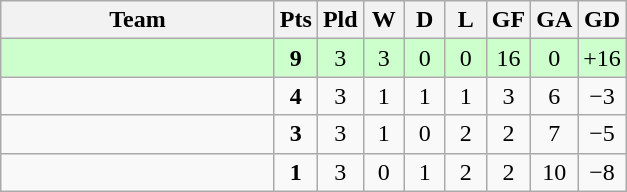<table class="wikitable" style="text-align:center;">
<tr>
<th width=175>Team</th>
<th width=20 abbr="Points">Pts</th>
<th width=20 abbr="Played">Pld</th>
<th width=20 abbr="Won">W</th>
<th width=20 abbr="Drawn">D</th>
<th width=20 abbr="Lost">L</th>
<th width=20 abbr="Goals for">GF</th>
<th width=20 abbr="Goals against">GA</th>
<th width=20 abbr="Goal difference">GD</th>
</tr>
<tr style="background:#cfc;">
<td style="text-align:left;"></td>
<td><strong>9</strong></td>
<td>3</td>
<td>3</td>
<td>0</td>
<td>0</td>
<td>16</td>
<td>0</td>
<td>+16</td>
</tr>
<tr>
<td style="text-align:left;"></td>
<td><strong>4</strong></td>
<td>3</td>
<td>1</td>
<td>1</td>
<td>1</td>
<td>3</td>
<td>6</td>
<td>−3</td>
</tr>
<tr>
<td style="text-align:left;"></td>
<td><strong>3</strong></td>
<td>3</td>
<td>1</td>
<td>0</td>
<td>2</td>
<td>2</td>
<td>7</td>
<td>−5</td>
</tr>
<tr>
<td style="text-align:left;"></td>
<td><strong>1</strong></td>
<td>3</td>
<td>0</td>
<td>1</td>
<td>2</td>
<td>2</td>
<td>10</td>
<td>−8</td>
</tr>
</table>
